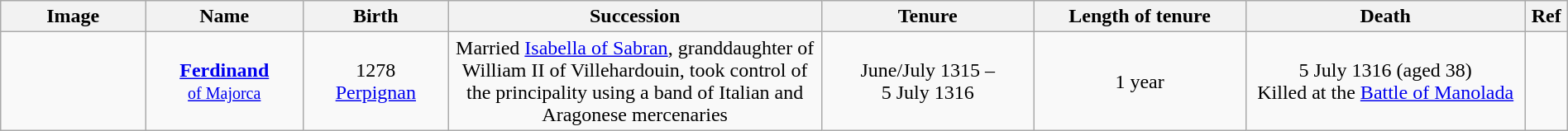<table class="wikitable" style="width:100%; text-align:center;">
<tr>
<th width="100">Image</th>
<th width="110">Name</th>
<th width="100">Birth</th>
<th width="270">Succession</th>
<th width="150">Tenure</th>
<th width="150">Length of tenure</th>
<th width="200">Death</th>
<th width="10">Ref</th>
</tr>
<tr>
<td></td>
<td><a href='#'><strong>Ferdinand</strong><br><small>of Majorca</small></a></td>
<td>1278<br><a href='#'>Perpignan</a></td>
<td>Married <a href='#'>Isabella of Sabran</a>, granddaughter of William II of Villehardouin, took control of the principality using a band of Italian and Aragonese mercenaries</td>
<td>June/July 1315 –<br>5 July 1316</td>
<td>1 year</td>
<td>5 July 1316 (aged  38)<br>Killed at the <a href='#'>Battle of Manolada</a></td>
<td></td>
</tr>
</table>
